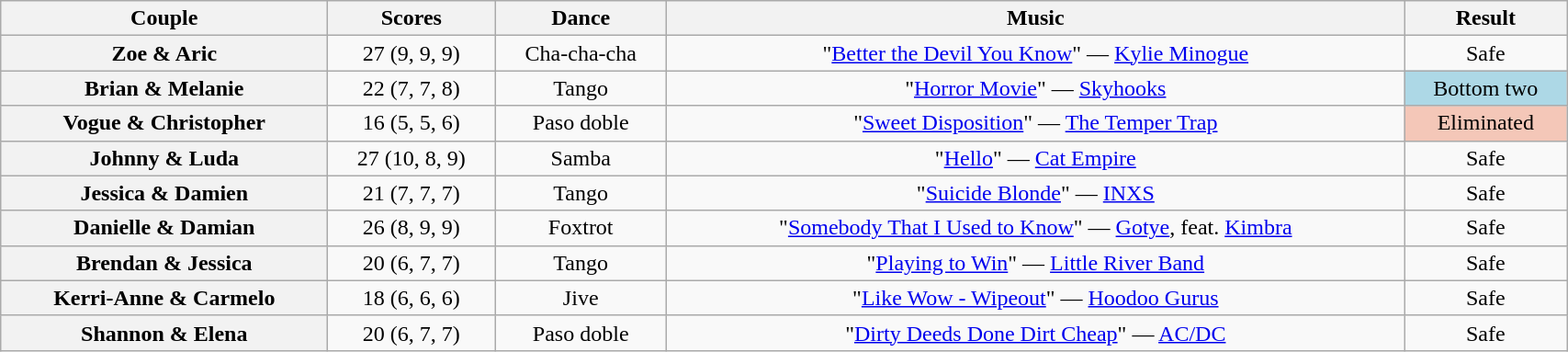<table class="wikitable sortable" style="text-align:center; width: 90%">
<tr>
<th scope="col">Couple</th>
<th scope="col">Scores</th>
<th scope="col" class="unsortable">Dance</th>
<th scope="col" class="unsortable">Music</th>
<th scope="col" class="unsortable">Result</th>
</tr>
<tr>
<th scope="row">Zoe & Aric</th>
<td>27 (9, 9, 9)</td>
<td>Cha-cha-cha</td>
<td>"<a href='#'>Better the Devil You Know</a>" — <a href='#'>Kylie Minogue</a></td>
<td>Safe</td>
</tr>
<tr>
<th scope="row">Brian & Melanie</th>
<td>22 (7, 7, 8)</td>
<td>Tango</td>
<td>"<a href='#'>Horror Movie</a>" — <a href='#'>Skyhooks</a></td>
<td bgcolor="lightblue">Bottom two</td>
</tr>
<tr>
<th scope="row">Vogue & Christopher</th>
<td>16 (5, 5, 6)</td>
<td>Paso doble</td>
<td>"<a href='#'>Sweet Disposition</a>" — <a href='#'>The Temper Trap</a></td>
<td bgcolor="f4c7b8">Eliminated</td>
</tr>
<tr>
<th scope="row">Johnny & Luda</th>
<td>27 (10, 8, 9)</td>
<td>Samba</td>
<td>"<a href='#'>Hello</a>" — <a href='#'>Cat Empire</a></td>
<td>Safe</td>
</tr>
<tr>
<th scope="row">Jessica & Damien</th>
<td>21 (7, 7, 7)</td>
<td>Tango</td>
<td>"<a href='#'>Suicide Blonde</a>" — <a href='#'>INXS</a></td>
<td>Safe</td>
</tr>
<tr>
<th scope="row">Danielle & Damian</th>
<td>26 (8, 9, 9)</td>
<td>Foxtrot</td>
<td>"<a href='#'>Somebody That I Used to Know</a>" — <a href='#'>Gotye</a>, feat. <a href='#'>Kimbra</a></td>
<td>Safe</td>
</tr>
<tr>
<th scope="row">Brendan & Jessica</th>
<td>20 (6, 7, 7)</td>
<td>Tango</td>
<td>"<a href='#'>Playing to Win</a>" — <a href='#'>Little River Band</a></td>
<td>Safe</td>
</tr>
<tr>
<th scope="row">Kerri-Anne & Carmelo</th>
<td>18 (6, 6, 6)</td>
<td>Jive</td>
<td>"<a href='#'>Like Wow - Wipeout</a>" — <a href='#'>Hoodoo Gurus</a></td>
<td>Safe</td>
</tr>
<tr>
<th scope="row">Shannon & Elena</th>
<td>20 (6, 7, 7)</td>
<td>Paso doble</td>
<td>"<a href='#'>Dirty Deeds Done Dirt Cheap</a>" — <a href='#'>AC/DC</a></td>
<td>Safe</td>
</tr>
</table>
